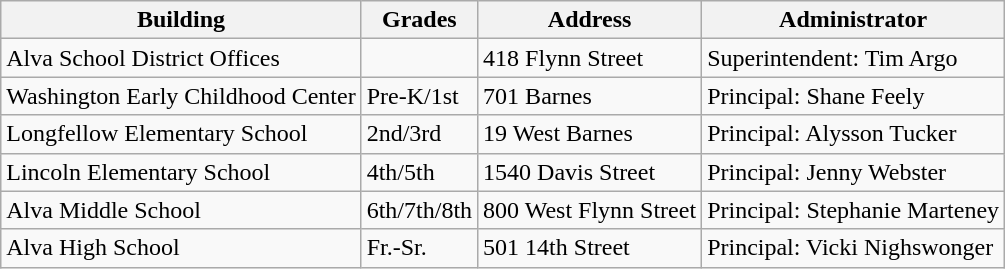<table class="wikitable" border="1">
<tr>
<th>Building</th>
<th>Grades</th>
<th>Address</th>
<th>Administrator</th>
</tr>
<tr>
<td>Alva School District Offices</td>
<td></td>
<td>418 Flynn Street</td>
<td>Superintendent: Tim Argo</td>
</tr>
<tr>
<td>Washington Early Childhood Center</td>
<td>Pre-K/1st</td>
<td>701 Barnes</td>
<td>Principal: Shane Feely</td>
</tr>
<tr>
<td>Longfellow Elementary School</td>
<td>2nd/3rd</td>
<td>19 West Barnes</td>
<td>Principal: Alysson Tucker</td>
</tr>
<tr>
<td>Lincoln Elementary School</td>
<td>4th/5th</td>
<td>1540 Davis Street</td>
<td>Principal: Jenny Webster</td>
</tr>
<tr>
<td>Alva Middle School</td>
<td>6th/7th/8th</td>
<td>800 West Flynn Street</td>
<td>Principal: Stephanie Marteney</td>
</tr>
<tr |>
<td>Alva High School</td>
<td>Fr.-Sr.</td>
<td>501 14th Street</td>
<td>Principal: Vicki Nighswonger</td>
</tr>
</table>
